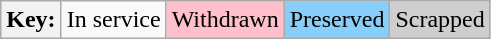<table class="wikitable">
<tr>
<th>Key:</th>
<td>In service</td>
<td style="background-color:#FFC0CB">Withdrawn</td>
<td style="background-color:#87CEFA">Preserved</td>
<td style="background-color:#CECECE">Scrapped</td>
</tr>
</table>
